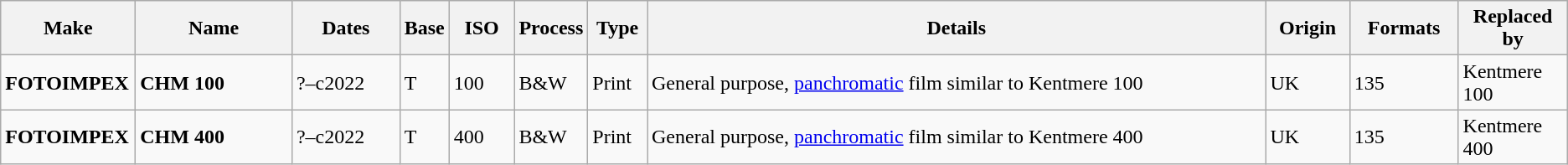<table class="wikitable">
<tr>
<th scope="col" style="width: 100px;">Make</th>
<th scope="col" style="width: 120px;">Name</th>
<th scope="col" style="width: 80px;">Dates</th>
<th scope="col" style="width: 30px;">Base</th>
<th scope="col" style="width: 45px;">ISO</th>
<th scope="col" style="width: 40px;">Process</th>
<th scope="col" style="width: 40px;">Type</th>
<th scope="col" style="width: 500px;">Details</th>
<th scope="col" style="width: 60px;">Origin</th>
<th scope="col" style="width: 80px;">Formats</th>
<th scope="col" style="width: 80px;">Replaced by</th>
</tr>
<tr>
<td><strong>FOTOIMPEX</strong></td>
<td><strong>CHM 100 </strong></td>
<td>?–c2022</td>
<td>T</td>
<td>100</td>
<td>B&W</td>
<td>Print</td>
<td>General purpose, <a href='#'>panchromatic</a> film similar to Kentmere 100</td>
<td>UK</td>
<td>135</td>
<td>Kentmere 100</td>
</tr>
<tr>
<td><strong>FOTOIMPEX</strong></td>
<td><strong>CHM 400 </strong></td>
<td>?–c2022</td>
<td>T</td>
<td>400</td>
<td>B&W</td>
<td>Print</td>
<td>General purpose, <a href='#'>panchromatic</a> film similar to Kentmere 400</td>
<td>UK</td>
<td>135</td>
<td>Kentmere 400</td>
</tr>
</table>
